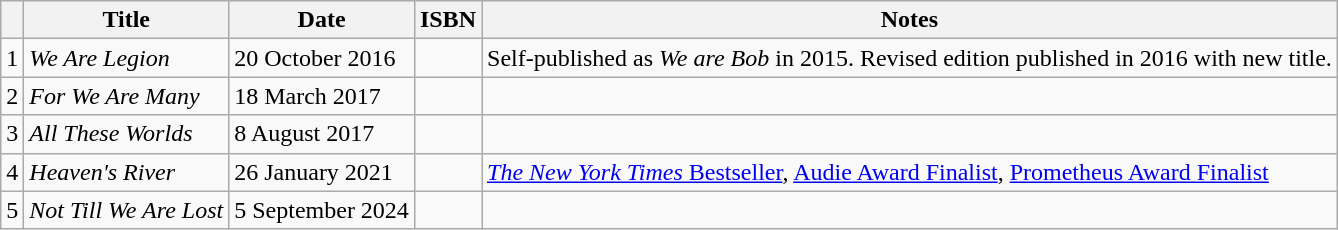<table class="wikitable">
<tr>
<th></th>
<th>Title</th>
<th>Date</th>
<th>ISBN</th>
<th>Notes</th>
</tr>
<tr>
<td>1</td>
<td><em>We Are Legion</em></td>
<td>20 October 2016</td>
<td></td>
<td>Self-published as <em>We are Bob</em> in 2015. Revised edition published in 2016 with new title.</td>
</tr>
<tr>
<td>2</td>
<td><em>For We Are Many</em></td>
<td>18 March 2017</td>
<td></td>
<td></td>
</tr>
<tr>
<td>3</td>
<td><em>All These Worlds</em></td>
<td>8 August 2017</td>
<td></td>
<td></td>
</tr>
<tr>
<td>4</td>
<td><em>Heaven's River</em></td>
<td>26 January 2021</td>
<td></td>
<td><a href='#'><em>The New York Times</em> Bestseller</a>, <a href='#'>Audie Award Finalist</a>, <a href='#'>Prometheus Award Finalist</a></td>
</tr>
<tr>
<td>5</td>
<td><em>Not Till We Are Lost</em></td>
<td>5 September 2024</td>
<td></td>
<td></td>
</tr>
</table>
